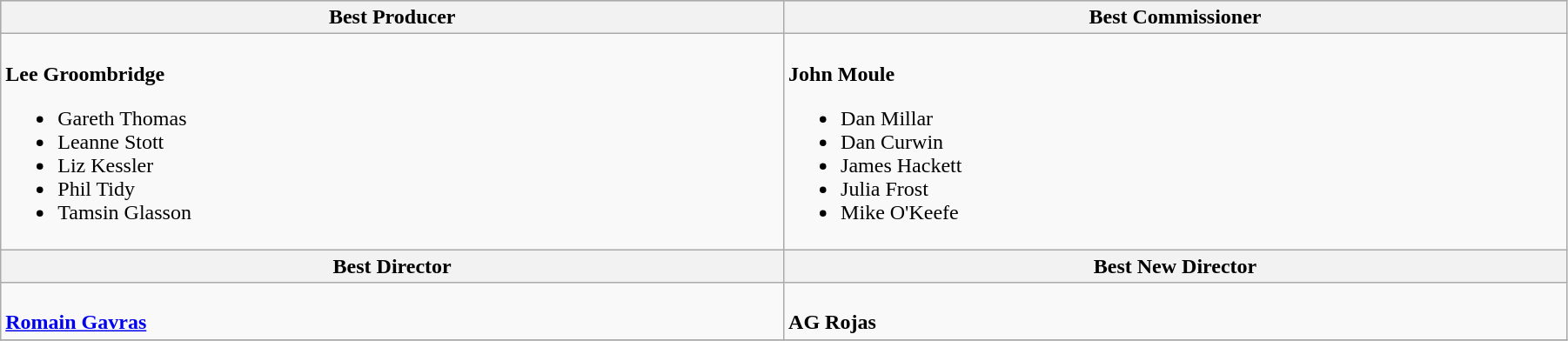<table class="wikitable" style="width:95%">
<tr bgcolor="#bebebe">
<th width="50%">Best Producer</th>
<th width="50%">Best Commissioner</th>
</tr>
<tr>
<td valign="top"><br><strong>Lee Groombridge</strong><ul><li>Gareth Thomas</li><li>Leanne Stott</li><li>Liz Kessler</li><li>Phil Tidy</li><li>Tamsin Glasson</li></ul></td>
<td valign="top"><br><strong>John Moule</strong><ul><li>Dan Millar</li><li>Dan Curwin</li><li>James Hackett</li><li>Julia Frost</li><li>Mike O'Keefe</li></ul></td>
</tr>
<tr>
<th width="50%">Best Director</th>
<th width="50%">Best New Director</th>
</tr>
<tr>
<td valign="top"><br><strong><a href='#'>Romain Gavras</a></strong></td>
<td valign="top"><br><strong>AG Rojas</strong></td>
</tr>
<tr>
</tr>
</table>
